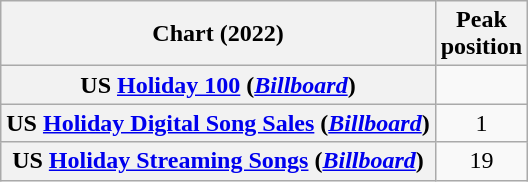<table class="wikitable sortable">
<tr>
<th>Chart (2022)</th>
<th>Peak<br>position</th>
</tr>
<tr>
<th scope="row">US <a href='#'>Holiday 100</a> (<em><a href='#'>Billboard</a></em>)</th>
<td style="text-align:center;"></td>
</tr>
<tr>
<th scope="row">US <a href='#'>Holiday Digital Song Sales</a> (<em><a href='#'>Billboard</a></em>)</th>
<td style="text-align:center;">1</td>
</tr>
<tr>
<th scope="row">US <a href='#'>Holiday Streaming Songs</a> (<em><a href='#'>Billboard</a></em>)</th>
<td style="text-align:center;">19</td>
</tr>
</table>
